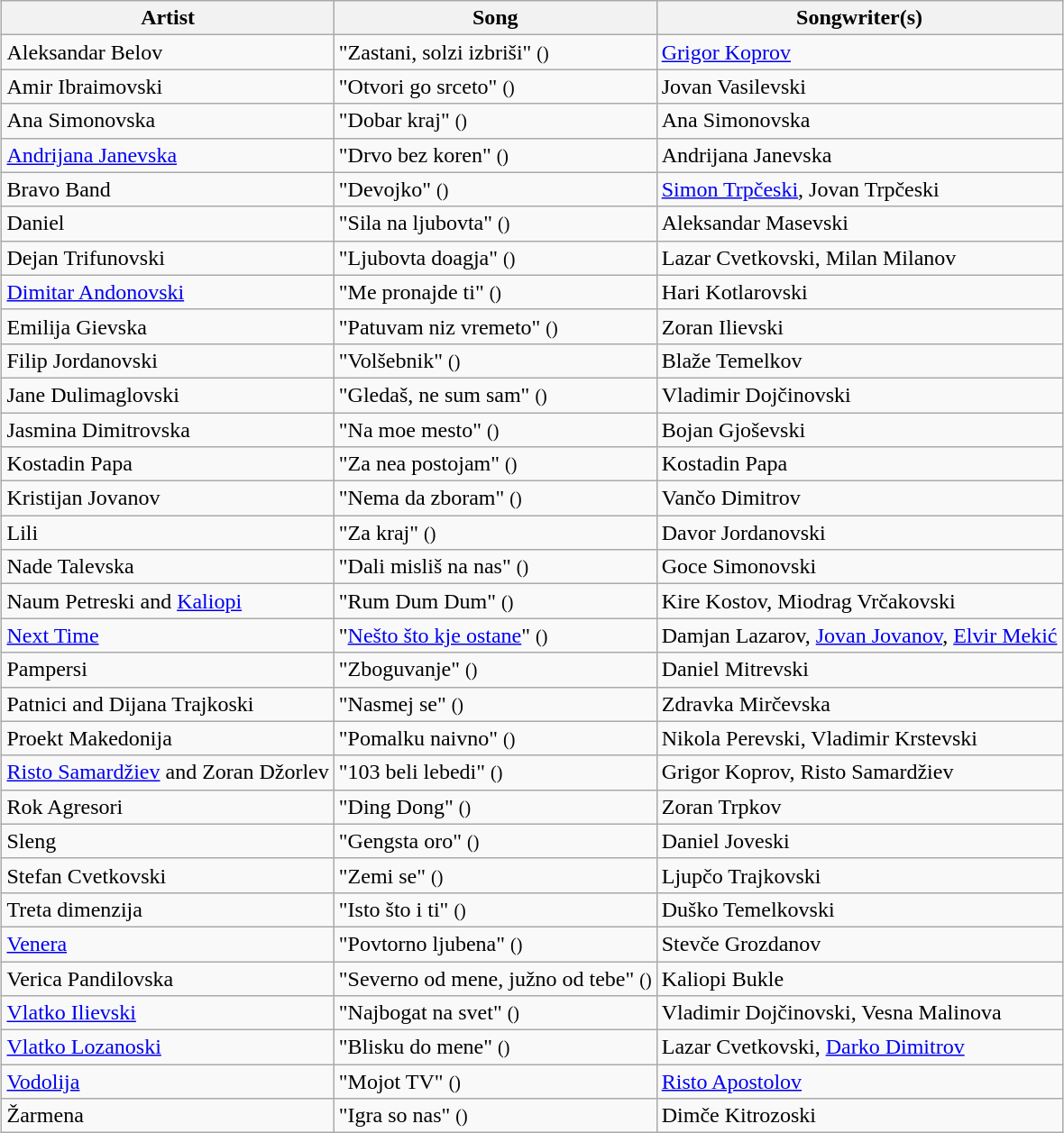<table class="sortable wikitable" style="margin: 1em auto 1em auto; text-align:left">
<tr>
<th>Artist</th>
<th>Song</th>
<th>Songwriter(s)</th>
</tr>
<tr>
<td>Aleksandar Belov</td>
<td>"Zastani, solzi izbriši" <small>()</small></td>
<td><a href='#'>Grigor Koprov</a></td>
</tr>
<tr>
<td>Amir Ibraimovski</td>
<td>"Otvori go srceto" <small>()</small></td>
<td>Jovan Vasilevski</td>
</tr>
<tr>
<td>Ana Simonovska</td>
<td>"Dobar kraj" <small>()</small></td>
<td>Ana Simonovska</td>
</tr>
<tr>
<td><a href='#'>Andrijana Janevska</a></td>
<td>"Drvo bez koren" <small>()</small></td>
<td>Andrijana Janevska</td>
</tr>
<tr>
<td>Bravo Band</td>
<td>"Devojko" <small>()</small></td>
<td><a href='#'>Simon Trpčeski</a>, Jovan Trpčeski</td>
</tr>
<tr>
<td>Daniel</td>
<td>"Sila na ljubovta" <small>()</small></td>
<td>Aleksandar Masevski</td>
</tr>
<tr>
<td>Dejan Trifunovski</td>
<td>"Ljubovta doagja" <small>()</small></td>
<td>Lazar Cvetkovski, Milan Milanov</td>
</tr>
<tr>
<td><a href='#'>Dimitar Andonovski</a></td>
<td>"Me pronajde ti" <small>()</small></td>
<td>Hari Kotlarovski</td>
</tr>
<tr>
<td>Emilija Gievska</td>
<td>"Patuvam niz vremeto" <small>()</small></td>
<td>Zoran Ilievski</td>
</tr>
<tr>
<td>Filip Jordanovski</td>
<td>"Volšebnik" <small>()</small></td>
<td>Blaže Temelkov</td>
</tr>
<tr>
<td>Jane Dulimaglovski</td>
<td>"Gledaš, ne sum sam" <small>()</small></td>
<td>Vladimir Dojčinovski</td>
</tr>
<tr>
<td>Jasmina Dimitrovska</td>
<td>"Na moe mesto" <small>()</small></td>
<td>Bojan Gjoševski</td>
</tr>
<tr>
<td>Kostadin Papa</td>
<td>"Za nea postojam" <small>()</small></td>
<td>Kostadin Papa</td>
</tr>
<tr>
<td>Kristijan Jovanov</td>
<td>"Nema da zboram" <small>()</small></td>
<td>Vančo Dimitrov</td>
</tr>
<tr>
<td>Lili</td>
<td>"Za kraj" <small>()</small></td>
<td>Davor Jordanovski</td>
</tr>
<tr>
<td>Nade Talevska</td>
<td>"Dali misliš na nas" <small>()</small></td>
<td>Goce Simonovski</td>
</tr>
<tr>
<td>Naum Petreski and <a href='#'>Kaliopi</a></td>
<td>"Rum Dum Dum" <small>()</small></td>
<td>Kire Kostov, Miodrag Vrčakovski</td>
</tr>
<tr>
<td><a href='#'>Next Time</a></td>
<td>"<a href='#'>Nešto što kje ostane</a>" <small>()</small></td>
<td>Damjan Lazarov, <a href='#'>Jovan Jovanov</a>, <a href='#'>Elvir Mekić</a></td>
</tr>
<tr>
<td>Pampersi</td>
<td>"Zboguvanje" <small>()</small></td>
<td>Daniel Mitrevski</td>
</tr>
<tr>
<td>Patnici and Dijana Trajkoski</td>
<td>"Nasmej se" <small>()</small></td>
<td>Zdravka Mirčevska</td>
</tr>
<tr>
<td>Proekt Makedonija</td>
<td>"Pomalku naivno" <small>()</small></td>
<td>Nikola Perevski, Vladimir Krstevski</td>
</tr>
<tr>
<td><a href='#'>Risto Samardžiev</a> and Zoran Džorlev</td>
<td>"103 beli lebedi" <small>()</small></td>
<td>Grigor Koprov, Risto Samardžiev</td>
</tr>
<tr>
<td>Rok Agresori</td>
<td>"Ding Dong" <small>()</small></td>
<td>Zoran Trpkov</td>
</tr>
<tr>
<td>Sleng</td>
<td>"Gengsta oro" <small>()</small></td>
<td>Daniel Joveski</td>
</tr>
<tr>
<td>Stefan Cvetkovski</td>
<td>"Zemi se" <small>()</small></td>
<td>Ljupčo Trajkovski</td>
</tr>
<tr>
<td>Treta dimenzija</td>
<td>"Isto što i ti" <small>()</small></td>
<td>Duško Temelkovski</td>
</tr>
<tr>
<td><a href='#'>Venera</a></td>
<td>"Povtorno ljubena" <small>()</small></td>
<td>Stevče Grozdanov</td>
</tr>
<tr>
<td>Verica Pandilovska</td>
<td>"Severno od mene, južno od tebe" <small>()</small></td>
<td>Kaliopi Bukle</td>
</tr>
<tr>
<td><a href='#'>Vlatko Ilievski</a></td>
<td>"Najbogat na svet" <small>()</small></td>
<td>Vladimir Dojčinovski, Vesna Malinova</td>
</tr>
<tr>
<td><a href='#'>Vlatko Lozanoski</a></td>
<td>"Blisku do mene" <small>()</small></td>
<td>Lazar Cvetkovski, <a href='#'>Darko Dimitrov</a></td>
</tr>
<tr>
<td><a href='#'>Vodolija</a></td>
<td>"Mojot TV" <small>()</small></td>
<td><a href='#'>Risto Apostolov</a></td>
</tr>
<tr>
<td>Žarmena</td>
<td>"Igra so nas" <small>()</small></td>
<td>Dimče Kitrozoski</td>
</tr>
</table>
